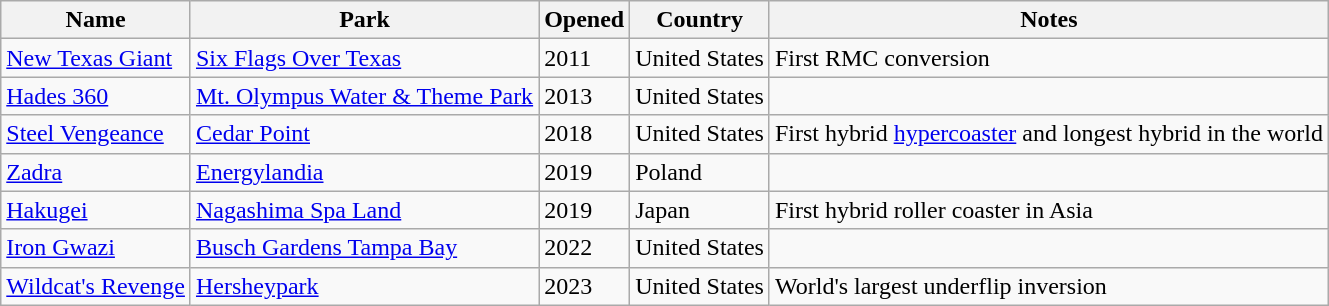<table class="wikitable sortable">
<tr>
<th>Name</th>
<th>Park</th>
<th>Opened</th>
<th>Country</th>
<th>Notes</th>
</tr>
<tr>
<td><a href='#'>New Texas Giant</a></td>
<td><a href='#'>Six Flags Over Texas</a></td>
<td>2011</td>
<td>United States</td>
<td>First RMC conversion</td>
</tr>
<tr>
<td><a href='#'>Hades 360</a></td>
<td><a href='#'>Mt. Olympus Water & Theme Park</a></td>
<td>2013</td>
<td>United States</td>
<td></td>
</tr>
<tr>
<td><a href='#'>Steel Vengeance</a></td>
<td><a href='#'>Cedar Point</a></td>
<td>2018</td>
<td>United States</td>
<td>First hybrid <a href='#'>hypercoaster</a> and longest hybrid in the world</td>
</tr>
<tr>
<td><a href='#'>Zadra</a></td>
<td><a href='#'>Energylandia</a></td>
<td>2019</td>
<td>Poland</td>
<td></td>
</tr>
<tr>
<td><a href='#'>Hakugei</a></td>
<td><a href='#'>Nagashima Spa Land</a></td>
<td>2019</td>
<td>Japan</td>
<td>First hybrid roller coaster in Asia</td>
</tr>
<tr>
<td><a href='#'>Iron Gwazi</a></td>
<td><a href='#'>Busch Gardens Tampa Bay</a></td>
<td>2022</td>
<td>United States</td>
<td></td>
</tr>
<tr>
<td><a href='#'>Wildcat's Revenge</a></td>
<td><a href='#'>Hersheypark</a></td>
<td>2023</td>
<td>United States</td>
<td>World's largest underflip inversion</td>
</tr>
</table>
